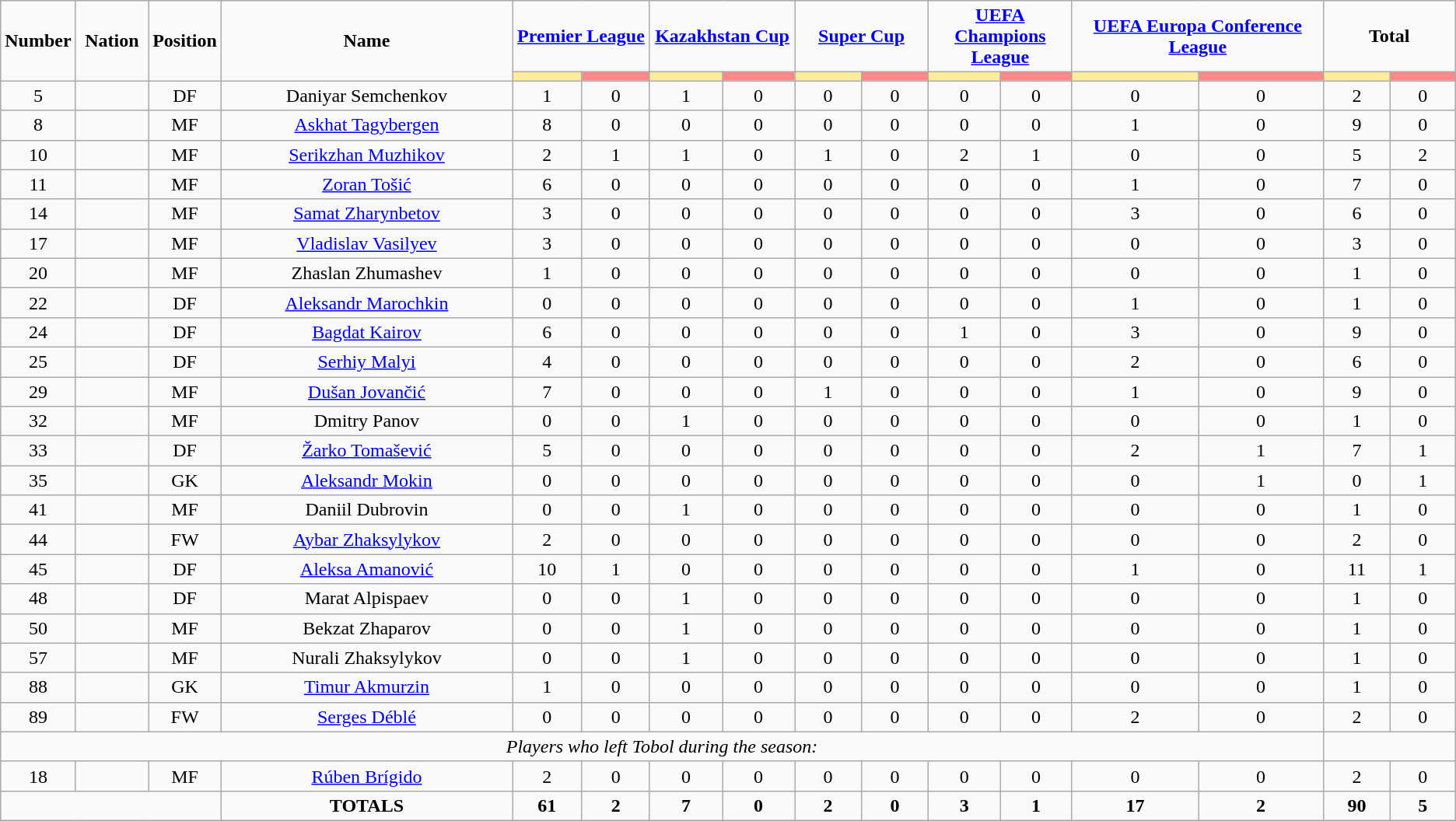<table class="wikitable" style="text-align:center;">
<tr>
<td rowspan="2"  style="width:5%; text-align:center;"><strong>Number</strong></td>
<td rowspan="2"  style="width:5%; text-align:center;"><strong>Nation</strong></td>
<td rowspan="2"  style="width:5%; text-align:center;"><strong>Position</strong></td>
<td rowspan="2"  style="width:20%; text-align:center;"><strong>Name</strong></td>
<td colspan="2" style="text-align:center;"><strong><a href='#'>Premier League</a></strong></td>
<td colspan="2" style="text-align:center;"><strong><a href='#'>Kazakhstan Cup</a></strong></td>
<td colspan="2" style="text-align:center;"><strong><a href='#'>Super Cup</a></strong></td>
<td colspan="2" style="text-align:center;"><strong><a href='#'>UEFA Champions League</a></strong></td>
<td colspan="2" style="text-align:center;"><strong><a href='#'>UEFA Europa Conference League</a></strong></td>
<td colspan="2" style="text-align:center;"><strong>Total</strong></td>
</tr>
<tr>
<th style="width:60px; background:#fe9;"></th>
<th style="width:60px; background:#ff8888;"></th>
<th style="width:60px; background:#fe9;"></th>
<th style="width:60px; background:#ff8888;"></th>
<th style="width:60px; background:#fe9;"></th>
<th style="width:60px; background:#ff8888;"></th>
<th style="width:60px; background:#fe9;"></th>
<th style="width:60px; background:#ff8888;"></th>
<th style="width:120px; background:#fe9;"></th>
<th style="width:120px; background:#ff8888;"></th>
<th style="width:60px; background:#fe9;"></th>
<th style="width:60px; background:#ff8888;"></th>
</tr>
<tr>
<td>5</td>
<td></td>
<td>DF</td>
<td>Daniyar Semchenkov</td>
<td>1</td>
<td>0</td>
<td>1</td>
<td>0</td>
<td>0</td>
<td>0</td>
<td>0</td>
<td>0</td>
<td>0</td>
<td>0</td>
<td>2</td>
<td>0</td>
</tr>
<tr>
<td>8</td>
<td></td>
<td>MF</td>
<td><a href='#'>Askhat Tagybergen</a></td>
<td>8</td>
<td>0</td>
<td>0</td>
<td>0</td>
<td>0</td>
<td>0</td>
<td>0</td>
<td>0</td>
<td>1</td>
<td>0</td>
<td>9</td>
<td>0</td>
</tr>
<tr>
<td>10</td>
<td></td>
<td>MF</td>
<td><a href='#'>Serikzhan Muzhikov</a></td>
<td>2</td>
<td>1</td>
<td>1</td>
<td>0</td>
<td>1</td>
<td>0</td>
<td>2</td>
<td>1</td>
<td>0</td>
<td>0</td>
<td>5</td>
<td>2</td>
</tr>
<tr>
<td>11</td>
<td></td>
<td>MF</td>
<td><a href='#'>Zoran Tošić</a></td>
<td>6</td>
<td>0</td>
<td>0</td>
<td>0</td>
<td>0</td>
<td>0</td>
<td>0</td>
<td>0</td>
<td>1</td>
<td>0</td>
<td>7</td>
<td>0</td>
</tr>
<tr>
<td>14</td>
<td></td>
<td>MF</td>
<td><a href='#'>Samat Zharynbetov</a></td>
<td>3</td>
<td>0</td>
<td>0</td>
<td>0</td>
<td>0</td>
<td>0</td>
<td>0</td>
<td>0</td>
<td>3</td>
<td>0</td>
<td>6</td>
<td>0</td>
</tr>
<tr>
<td>17</td>
<td></td>
<td>MF</td>
<td><a href='#'>Vladislav Vasilyev</a></td>
<td>3</td>
<td>0</td>
<td>0</td>
<td>0</td>
<td>0</td>
<td>0</td>
<td>0</td>
<td>0</td>
<td>0</td>
<td>0</td>
<td>3</td>
<td>0</td>
</tr>
<tr>
<td>20</td>
<td></td>
<td>MF</td>
<td>Zhaslan Zhumashev</td>
<td>1</td>
<td>0</td>
<td>0</td>
<td>0</td>
<td>0</td>
<td>0</td>
<td>0</td>
<td>0</td>
<td>0</td>
<td>0</td>
<td>1</td>
<td>0</td>
</tr>
<tr>
<td>22</td>
<td></td>
<td>DF</td>
<td><a href='#'>Aleksandr Marochkin</a></td>
<td>0</td>
<td>0</td>
<td>0</td>
<td>0</td>
<td>0</td>
<td>0</td>
<td>0</td>
<td>0</td>
<td>1</td>
<td>0</td>
<td>1</td>
<td>0</td>
</tr>
<tr>
<td>24</td>
<td></td>
<td>DF</td>
<td><a href='#'>Bagdat Kairov</a></td>
<td>6</td>
<td>0</td>
<td>0</td>
<td>0</td>
<td>0</td>
<td>0</td>
<td>1</td>
<td>0</td>
<td>3</td>
<td>0</td>
<td>9</td>
<td>0</td>
</tr>
<tr>
<td>25</td>
<td></td>
<td>DF</td>
<td><a href='#'>Serhiy Malyi</a></td>
<td>4</td>
<td>0</td>
<td>0</td>
<td>0</td>
<td>0</td>
<td>0</td>
<td>0</td>
<td>0</td>
<td>2</td>
<td>0</td>
<td>6</td>
<td>0</td>
</tr>
<tr>
<td>29</td>
<td></td>
<td>MF</td>
<td><a href='#'>Dušan Jovančić</a></td>
<td>7</td>
<td>0</td>
<td>0</td>
<td>0</td>
<td>1</td>
<td>0</td>
<td>0</td>
<td>0</td>
<td>1</td>
<td>0</td>
<td>9</td>
<td>0</td>
</tr>
<tr>
<td>32</td>
<td></td>
<td>MF</td>
<td>Dmitry Panov</td>
<td>0</td>
<td>0</td>
<td>1</td>
<td>0</td>
<td>0</td>
<td>0</td>
<td>0</td>
<td>0</td>
<td>0</td>
<td>0</td>
<td>1</td>
<td>0</td>
</tr>
<tr>
<td>33</td>
<td></td>
<td>DF</td>
<td><a href='#'>Žarko Tomašević</a></td>
<td>5</td>
<td>0</td>
<td>0</td>
<td>0</td>
<td>0</td>
<td>0</td>
<td>0</td>
<td>0</td>
<td>2</td>
<td>1</td>
<td>7</td>
<td>1</td>
</tr>
<tr>
<td>35</td>
<td></td>
<td>GK</td>
<td><a href='#'>Aleksandr Mokin</a></td>
<td>0</td>
<td>0</td>
<td>0</td>
<td>0</td>
<td>0</td>
<td>0</td>
<td>0</td>
<td>0</td>
<td>0</td>
<td>1</td>
<td>0</td>
<td>1</td>
</tr>
<tr>
<td>41</td>
<td></td>
<td>MF</td>
<td>Daniil Dubrovin</td>
<td>0</td>
<td>0</td>
<td>1</td>
<td>0</td>
<td>0</td>
<td>0</td>
<td>0</td>
<td>0</td>
<td>0</td>
<td>0</td>
<td>1</td>
<td>0</td>
</tr>
<tr>
<td>44</td>
<td></td>
<td>FW</td>
<td><a href='#'>Aybar Zhaksylykov</a></td>
<td>2</td>
<td>0</td>
<td>0</td>
<td>0</td>
<td>0</td>
<td>0</td>
<td>0</td>
<td>0</td>
<td>0</td>
<td>0</td>
<td>2</td>
<td>0</td>
</tr>
<tr>
<td>45</td>
<td></td>
<td>DF</td>
<td><a href='#'>Aleksa Amanović</a></td>
<td>10</td>
<td>1</td>
<td>0</td>
<td>0</td>
<td>0</td>
<td>0</td>
<td>0</td>
<td>0</td>
<td>1</td>
<td>0</td>
<td>11</td>
<td>1</td>
</tr>
<tr>
<td>48</td>
<td></td>
<td>DF</td>
<td>Marat Alpispaev</td>
<td>0</td>
<td>0</td>
<td>1</td>
<td>0</td>
<td>0</td>
<td>0</td>
<td>0</td>
<td>0</td>
<td>0</td>
<td>0</td>
<td>1</td>
<td>0</td>
</tr>
<tr>
<td>50</td>
<td></td>
<td>MF</td>
<td>Bekzat Zhaparov</td>
<td>0</td>
<td>0</td>
<td>1</td>
<td>0</td>
<td>0</td>
<td>0</td>
<td>0</td>
<td>0</td>
<td>0</td>
<td>0</td>
<td>1</td>
<td>0</td>
</tr>
<tr>
<td>57</td>
<td></td>
<td>MF</td>
<td>Nurali Zhaksylykov</td>
<td>0</td>
<td>0</td>
<td>1</td>
<td>0</td>
<td>0</td>
<td>0</td>
<td>0</td>
<td>0</td>
<td>0</td>
<td>0</td>
<td>1</td>
<td>0</td>
</tr>
<tr>
<td>88</td>
<td></td>
<td>GK</td>
<td><a href='#'>Timur Akmurzin</a></td>
<td>1</td>
<td>0</td>
<td>0</td>
<td>0</td>
<td>0</td>
<td>0</td>
<td>0</td>
<td>0</td>
<td>0</td>
<td>0</td>
<td>1</td>
<td>0</td>
</tr>
<tr>
<td>89</td>
<td></td>
<td>FW</td>
<td><a href='#'>Serges Déblé</a></td>
<td>0</td>
<td>0</td>
<td>0</td>
<td>0</td>
<td>0</td>
<td>0</td>
<td>0</td>
<td>0</td>
<td>2</td>
<td>0</td>
<td>2</td>
<td>0</td>
</tr>
<tr>
<td colspan="14"><em>Players who left Tobol during the season:</em></td>
</tr>
<tr>
<td>18</td>
<td></td>
<td>MF</td>
<td><a href='#'>Rúben Brígido</a></td>
<td>2</td>
<td>0</td>
<td>0</td>
<td>0</td>
<td>0</td>
<td>0</td>
<td>0</td>
<td>0</td>
<td>0</td>
<td>0</td>
<td>2</td>
<td>0</td>
</tr>
<tr>
<td colspan="3"></td>
<td><strong>TOTALS</strong></td>
<td><strong>61</strong></td>
<td><strong>2</strong></td>
<td><strong>7</strong></td>
<td><strong>0</strong></td>
<td><strong>2</strong></td>
<td><strong>0</strong></td>
<td><strong>3</strong></td>
<td><strong>1</strong></td>
<td><strong>17</strong></td>
<td><strong>2</strong></td>
<td><strong>90</strong></td>
<td><strong>5</strong></td>
</tr>
</table>
